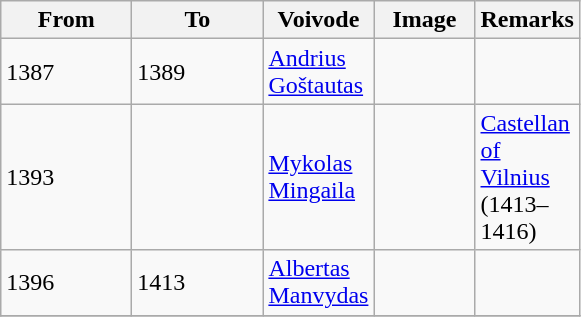<table class=wikitable>
<tr align=left>
<th width=80pt>From</th>
<th width=80pt>To</th>
<th width=60pt>Voivode</th>
<th width=60pt>Image</th>
<th width=60pt>Remarks</th>
</tr>
<tr>
<td>1387</td>
<td>1389</td>
<td><a href='#'>Andrius Goštautas</a></td>
<td></td>
<td></td>
</tr>
<tr ---->
<td>1393</td>
<td></td>
<td><a href='#'>Mykolas Mingaila</a></td>
<td></td>
<td><a href='#'>Castellan of Vilnius</a> (1413–1416)</td>
</tr>
<tr ---->
<td>1396</td>
<td>1413</td>
<td><a href='#'>Albertas Manvydas</a></td>
<td></td>
<td></td>
</tr>
<tr ---->
</tr>
</table>
